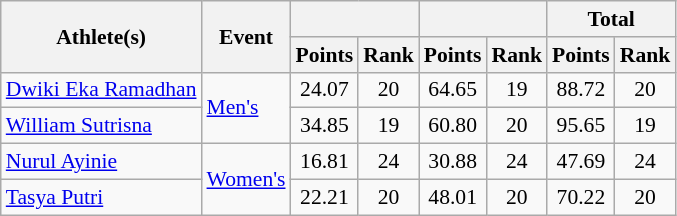<table class="wikitable" style="font-size:90%">
<tr>
<th rowspan="2">Athlete(s)</th>
<th rowspan="2">Event</th>
<th colspan="2"></th>
<th colspan="2"></th>
<th colspan="2">Total</th>
</tr>
<tr>
<th>Points</th>
<th>Rank</th>
<th>Points</th>
<th>Rank</th>
<th>Points</th>
<th>Rank</th>
</tr>
<tr align="center">
<td align="left"><a href='#'>Dwiki Eka Ramadhan</a></td>
<td rowspan="2" align="left"><a href='#'>Men's</a></td>
<td>24.07</td>
<td>20</td>
<td>64.65</td>
<td>19</td>
<td>88.72</td>
<td>20</td>
</tr>
<tr align="center">
<td align="left"><a href='#'>William Sutrisna</a></td>
<td>34.85</td>
<td>19</td>
<td>60.80</td>
<td>20</td>
<td>95.65</td>
<td>19</td>
</tr>
<tr align="center">
<td align="left"><a href='#'>Nurul Ayinie</a></td>
<td rowspan="2" align="left"><a href='#'>Women's</a></td>
<td>16.81</td>
<td>24</td>
<td>30.88</td>
<td>24</td>
<td>47.69</td>
<td>24</td>
</tr>
<tr align="center">
<td align="left"><a href='#'>Tasya Putri</a></td>
<td>22.21</td>
<td>20</td>
<td>48.01</td>
<td>20</td>
<td>70.22</td>
<td>20</td>
</tr>
</table>
